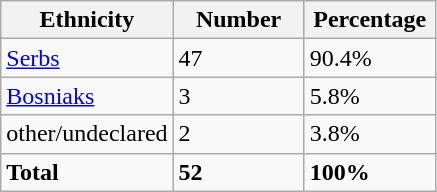<table class="wikitable">
<tr>
<th width="100px">Ethnicity</th>
<th width="80px">Number</th>
<th width="80px">Percentage</th>
</tr>
<tr>
<td><a href='#'>Serbs</a></td>
<td>47</td>
<td>90.4%</td>
</tr>
<tr>
<td><a href='#'>Bosniaks</a></td>
<td>3</td>
<td>5.8%</td>
</tr>
<tr>
<td>other/undeclared</td>
<td>2</td>
<td>3.8%</td>
</tr>
<tr>
<td><strong>Total</strong></td>
<td><strong>52</strong></td>
<td><strong>100%</strong></td>
</tr>
</table>
